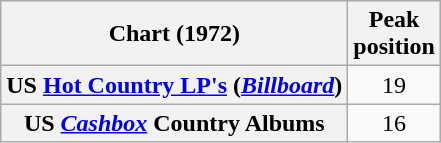<table class="wikitable plainrowheaders" style="text-align:center">
<tr>
<th scope="col">Chart (1972)</th>
<th scope="col">Peak<br>position</th>
</tr>
<tr>
<th scope = "row">US <a href='#'>Hot Country LP's</a> (<em><a href='#'>Billboard</a></em>)</th>
<td>19</td>
</tr>
<tr>
<th scope="row">US <em><a href='#'>Cashbox</a></em> Country Albums</th>
<td align="center">16</td>
</tr>
</table>
